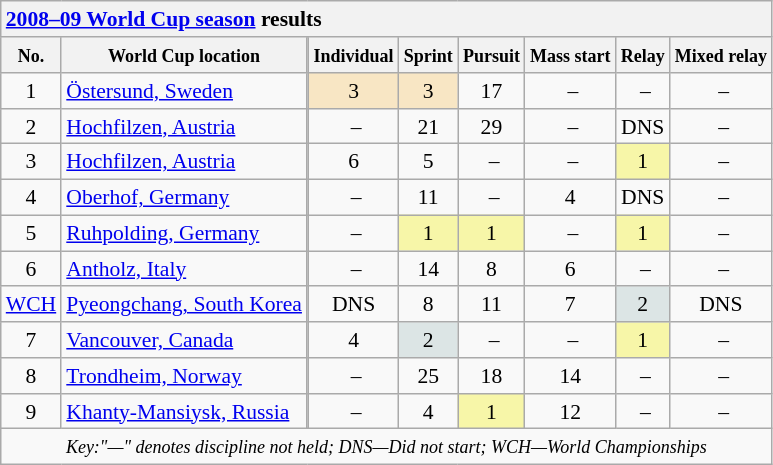<table class="wikitable collapsible collapsed" style="font-size:90%; text-align:center; float:left; margin:1em  1em 1em 0;">
<tr>
<th colspan="9" style="white-space:nowrap; text-align:left;"><a href='#'>2008–09 World Cup season</a> results  </th>
</tr>
<tr>
<th><small>No.</small></th>
<th><small>World Cup location</small></th>
<td rowspan="11" style="border-bottom-width:2x; padding:0;"></td>
<th><small>Individual</small></th>
<th><small>Sprint</small></th>
<th><small>Pursuit</small></th>
<th><small>Mass start</small></th>
<th><small>Relay</small></th>
<th><small>Mixed relay</small></th>
</tr>
<tr>
<td>1</td>
<td style="text-align:left;"><a href='#'>Östersund, Sweden</a></td>
<td style="background:#f8e6c4;">3</td>
<td style="background:#f8e6c4;">3</td>
<td>17</td>
<td> –</td>
<td> –</td>
<td> –</td>
</tr>
<tr>
<td>2</td>
<td style="text-align:left;"><a href='#'>Hochfilzen, Austria</a></td>
<td> –</td>
<td>21</td>
<td>29</td>
<td> –</td>
<td>DNS</td>
<td> –</td>
</tr>
<tr>
<td>3</td>
<td style="text-align:left;"><a href='#'>Hochfilzen, Austria</a></td>
<td>6</td>
<td>5</td>
<td> –</td>
<td> –</td>
<td style="background:#f7f6a8;">1</td>
<td> –</td>
</tr>
<tr>
<td>4</td>
<td style="text-align:left;"><a href='#'>Oberhof, Germany</a></td>
<td> –</td>
<td>11</td>
<td> –</td>
<td>4</td>
<td>DNS</td>
<td> –</td>
</tr>
<tr>
<td>5</td>
<td style="text-align:left;"><a href='#'>Ruhpolding, Germany</a></td>
<td> –</td>
<td style="background:#f7f6a8;">1</td>
<td style="background:#f7f6a8;">1</td>
<td> –</td>
<td style="background:#f7f6a8;">1</td>
<td> –</td>
</tr>
<tr>
<td>6</td>
<td style="text-align:left;"><a href='#'>Antholz, Italy</a></td>
<td> –</td>
<td>14</td>
<td>8</td>
<td>6</td>
<td> –</td>
<td> –</td>
</tr>
<tr>
<td><a href='#'>WCH</a></td>
<td style="text-align:left;"><a href='#'>Pyeongchang, South Korea</a></td>
<td>DNS</td>
<td>8</td>
<td>11</td>
<td>7</td>
<td style="background:#dce5e5;">2</td>
<td>DNS</td>
</tr>
<tr>
<td>7</td>
<td style="text-align:left;"><a href='#'>Vancouver, Canada</a></td>
<td>4</td>
<td style="background:#dce5e5;">2</td>
<td> –</td>
<td> –</td>
<td style="background:#f7f6a8;">1</td>
<td> –</td>
</tr>
<tr>
<td>8</td>
<td style="text-align:left;"><a href='#'>Trondheim, Norway</a></td>
<td> –</td>
<td>25</td>
<td>18</td>
<td>14</td>
<td> –</td>
<td> –</td>
</tr>
<tr>
<td>9</td>
<td style="text-align:left;"><a href='#'>Khanty-Mansiysk, Russia</a></td>
<td> –</td>
<td>4</td>
<td style="background:#f7f6a8;">1</td>
<td>12</td>
<td> –</td>
<td> –</td>
</tr>
<tr>
<td style="text-align:center;" colspan="9"><small><em>Key:"—" denotes discipline not held; DNS—Did not start; WCH—World Championships</em></small></td>
</tr>
</table>
